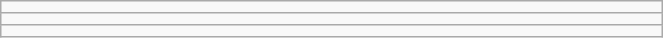<table class="wikitable" style=" text-align:center; font-size:110%;" width="35%">
<tr>
<td></td>
</tr>
<tr>
<td></td>
</tr>
<tr>
<td></td>
</tr>
</table>
